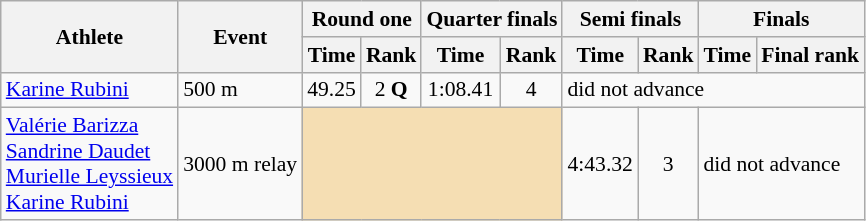<table class="wikitable" style="font-size:90%">
<tr>
<th rowspan="2">Athlete</th>
<th rowspan="2">Event</th>
<th colspan="2">Round one</th>
<th colspan="2">Quarter finals</th>
<th colspan="2">Semi finals</th>
<th colspan="2">Finals</th>
</tr>
<tr>
<th>Time</th>
<th>Rank</th>
<th>Time</th>
<th>Rank</th>
<th>Time</th>
<th>Rank</th>
<th>Time</th>
<th>Final rank</th>
</tr>
<tr>
<td><a href='#'>Karine Rubini</a></td>
<td>500 m</td>
<td align="center">49.25</td>
<td align="center">2 <strong>Q</strong></td>
<td align="center">1:08.41</td>
<td align="center">4</td>
<td colspan="4">did not advance</td>
</tr>
<tr>
<td><a href='#'>Valérie Barizza</a><br><a href='#'>Sandrine Daudet</a><br><a href='#'>Murielle Leyssieux</a><br><a href='#'>Karine Rubini</a></td>
<td>3000 m relay</td>
<td colspan=4 bgcolor=wheat></td>
<td align=center>4:43.32</td>
<td align=center>3</td>
<td colspan="2">did not advance</td>
</tr>
</table>
